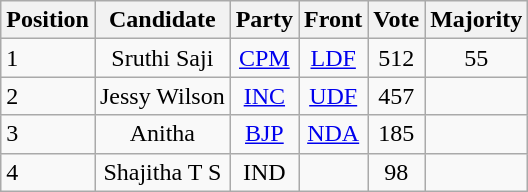<table class="wikitable">
<tr>
<th scope="col">Position</th>
<th scope="col">Candidate</th>
<th scope="col">Party</th>
<th scope="col">Front</th>
<th scope="col">Vote</th>
<th scope="col">Majority</th>
</tr>
<tr>
<td>1</td>
<td align="center">Sruthi Saji</td>
<td align="center"><a href='#'>CPM</a></td>
<td align="center"><a href='#'>LDF</a></td>
<td align="center">512</td>
<td align="center">55</td>
</tr>
<tr>
<td>2</td>
<td align="center">Jessy Wilson</td>
<td align="center"><a href='#'>INC</a></td>
<td align="center"><a href='#'>UDF</a></td>
<td align="center">457</td>
<td align="center"></td>
</tr>
<tr>
<td>3</td>
<td align="center">Anitha</td>
<td align="center"><a href='#'>BJP</a></td>
<td align="center"><a href='#'>NDA</a></td>
<td align="center">185</td>
<td align="center"></td>
</tr>
<tr>
<td>4</td>
<td align="center">Shajitha T S</td>
<td align="center">IND</td>
<td align="center"></td>
<td align="center">98</td>
<td align="center"></td>
</tr>
</table>
